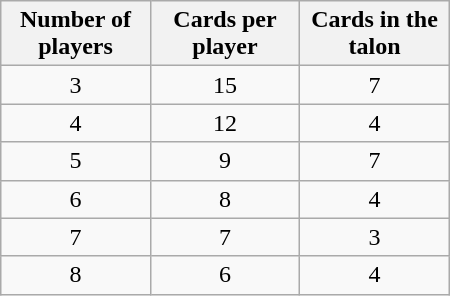<table class="wikitable" width="300">
<tr>
<th width="33%">Number of players</th>
<th width="33%">Cards per player</th>
<th width="33%">Cards in the talon</th>
</tr>
<tr>
<td align="center">3</td>
<td align="center">15</td>
<td align="center">7</td>
</tr>
<tr>
<td align="center">4</td>
<td align="center">12</td>
<td align="center">4</td>
</tr>
<tr>
<td align="center">5</td>
<td align="center">9</td>
<td align="center">7</td>
</tr>
<tr>
<td align="center">6</td>
<td align="center">8</td>
<td align="center">4</td>
</tr>
<tr>
<td align="center">7</td>
<td align="center">7</td>
<td align="center">3</td>
</tr>
<tr>
<td align="center">8</td>
<td align="center">6</td>
<td align="center">4</td>
</tr>
</table>
